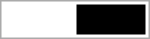<table style=" width: 100px; border: 1px solid #aaaaaa">
<tr>
<td style="background-color:white"> </td>
<td style="background-color:black"> </td>
</tr>
</table>
